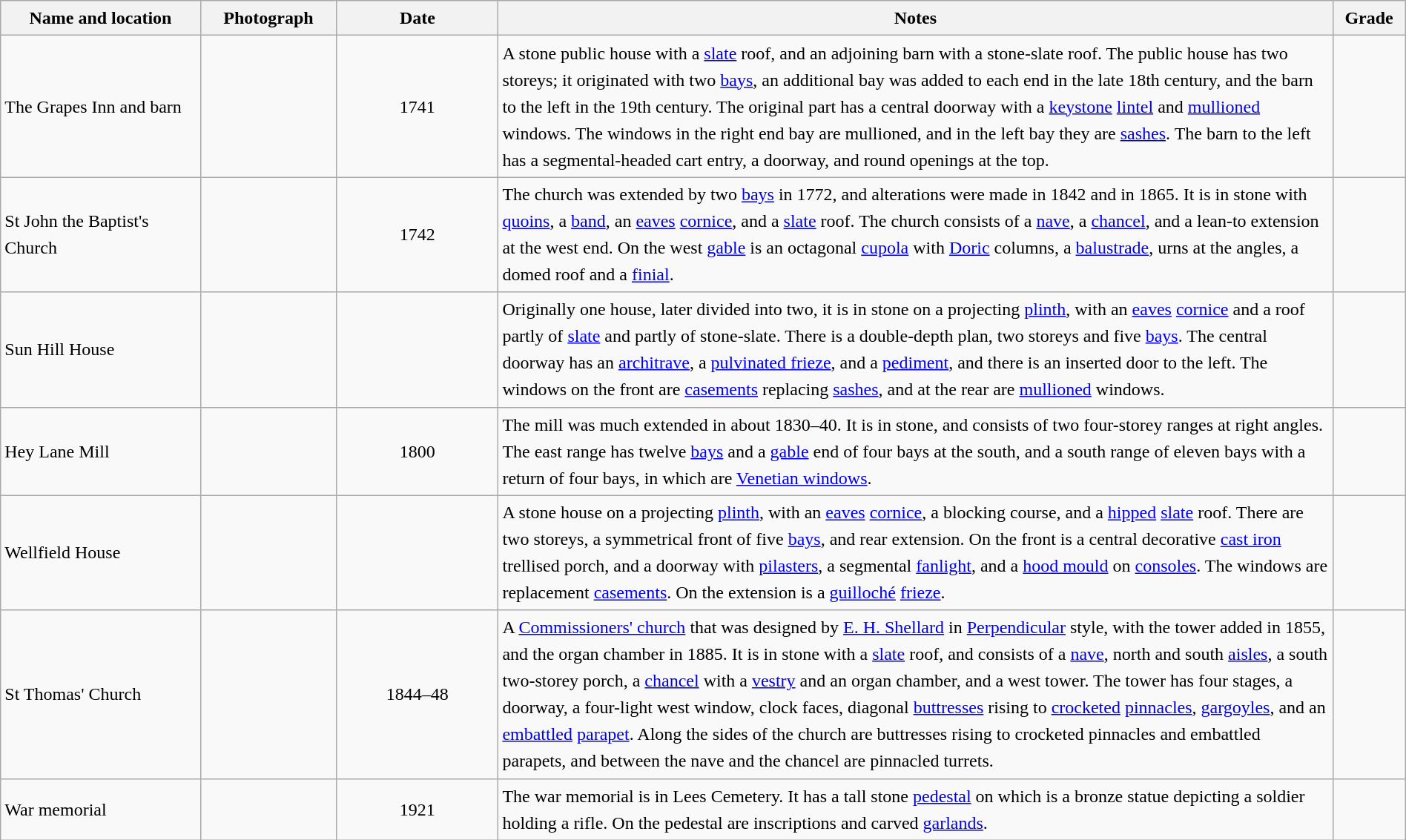<table class="wikitable sortable plainrowheaders" style="width:100%; border:0; text-align:left; line-height:150%;">
<tr>
<th scope="col"  style="width:150px">Name and location</th>
<th scope="col"  style="width:100px" class="unsortable">Photograph</th>
<th scope="col"  style="width:120px">Date</th>
<th scope="col"  style="width:650px" class="unsortable">Notes</th>
<th scope="col"  style="width:50px">Grade</th>
</tr>
<tr>
<td>The Grapes Inn and barn<br><small></small></td>
<td></td>
<td align="center">1741</td>
<td>A stone public house with a <a href='#'>slate</a> roof, and an adjoining barn with a stone-slate roof. The public house has two storeys; it originated with two <a href='#'>bays</a>, an additional bay was added to each end in the late 18th century, and the barn to the left in the 19th century. The original part has a central doorway with a <a href='#'>keystone</a> <a href='#'>lintel</a> and <a href='#'>mullioned</a> windows. The windows in the right end bay are mullioned, and in the left bay they are <a href='#'>sashes</a>. The barn to the left has a segmental-headed cart entry, a doorway, and round openings at the top.</td>
<td align="center" ></td>
</tr>
<tr>
<td>St John the Baptist's Church<br><small></small></td>
<td></td>
<td align="center">1742</td>
<td>The church was extended by two <a href='#'>bays</a> in 1772, and alterations were made in 1842 and in 1865. It is in stone with <a href='#'>quoins</a>, a <a href='#'>band</a>, an <a href='#'>eaves</a> <a href='#'>cornice</a>, and a <a href='#'>slate</a> roof. The church consists of a <a href='#'>nave</a>, a <a href='#'>chancel</a>, and a lean-to extension at the west end. On the west <a href='#'>gable</a> is an octagonal <a href='#'>cupola</a> with <a href='#'>Doric</a> columns, a <a href='#'>balustrade</a>, urns at the angles, a domed roof and a <a href='#'>finial</a>.</td>
<td align="center" ></td>
</tr>
<tr>
<td>Sun Hill House<br><small></small></td>
<td></td>
<td align="center"></td>
<td>Originally one house, later divided into two, it is in stone on a projecting <a href='#'>plinth</a>, with an <a href='#'>eaves</a> <a href='#'>cornice</a> and a roof partly of <a href='#'>slate</a> and partly of stone-slate. There is a double-depth plan, two storeys and five <a href='#'>bays</a>. The central doorway has an <a href='#'>architrave</a>, a <a href='#'>pulvinated frieze</a>, and a <a href='#'>pediment</a>, and there is an inserted door to the left. The windows on the front are <a href='#'>casements</a> replacing <a href='#'>sashes</a>, and at the rear are <a href='#'>mullioned</a> windows.</td>
<td align="center" ></td>
</tr>
<tr>
<td>Hey Lane Mill<br><small></small></td>
<td></td>
<td align="center">1800</td>
<td>The mill was much extended in about 1830–40. It is in stone, and consists of two four-storey ranges at right angles. The east range has twelve <a href='#'>bays</a> and a <a href='#'>gable</a> end of four bays at the south, and a south range of eleven bays with a return of four bays, in which are <a href='#'>Venetian windows</a>.</td>
<td align="center" ></td>
</tr>
<tr>
<td>Wellfield House<br><small></small></td>
<td></td>
<td align="center"></td>
<td>A stone house on a projecting <a href='#'>plinth</a>, with an <a href='#'>eaves</a> <a href='#'>cornice</a>, a blocking course, and a <a href='#'>hipped</a> <a href='#'>slate</a> roof. There are two storeys, a symmetrical front of five <a href='#'>bays</a>, and rear extension. On the front is a central decorative <a href='#'>cast iron</a> trellised porch, and a doorway with <a href='#'>pilasters</a>, a segmental <a href='#'>fanlight</a>, and a <a href='#'>hood mould</a> on <a href='#'>consoles</a>. The windows are replacement <a href='#'>casements</a>. On the extension is a <a href='#'>guilloché</a> <a href='#'>frieze</a>.</td>
<td align="center" ></td>
</tr>
<tr>
<td>St Thomas' Church<br><small></small></td>
<td></td>
<td align="center">1844–48</td>
<td>A <a href='#'>Commissioners' church</a> that was designed by <a href='#'>E. H. Shellard</a> in <a href='#'>Perpendicular</a> style, with the tower added in 1855, and the organ chamber in 1885. It is in stone with a <a href='#'>slate</a> roof, and consists of a <a href='#'>nave</a>, north and south <a href='#'>aisles</a>, a south two-storey porch, a <a href='#'>chancel</a> with a <a href='#'>vestry</a> and an organ chamber, and a west tower. The tower has four stages, a doorway, a four-light west window, clock faces, diagonal <a href='#'>buttresses</a> rising to <a href='#'>crocketed</a> <a href='#'>pinnacles</a>, <a href='#'>gargoyles</a>, and an <a href='#'>embattled</a> <a href='#'>parapet</a>. Along the sides of the church are buttresses rising to crocketed pinnacles and embattled parapets, and between the nave and the chancel are pinnacled turrets.</td>
<td align="center" ></td>
</tr>
<tr>
<td>War memorial<br><small></small></td>
<td></td>
<td align="center">1921</td>
<td>The war memorial is in Lees Cemetery. It has a tall stone <a href='#'>pedestal</a> on which is a bronze statue depicting a soldier holding a rifle. On the pedestal are inscriptions and carved <a href='#'>garlands</a>.</td>
<td align="center" ></td>
</tr>
<tr>
</tr>
</table>
